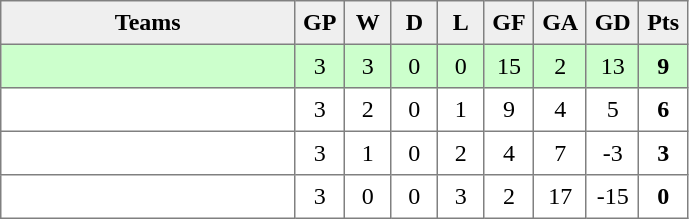<table style=border-collapse:collapse border=1 cellspacing=0 cellpadding=5>
<tr align=center bgcolor=#efefef>
<th width=185>Teams</th>
<th width=20>GP</th>
<th width=20>W</th>
<th width=20>D</th>
<th width=20>L</th>
<th width=20>GF</th>
<th width=20>GA</th>
<th width=20>GD</th>
<th width=20>Pts<br></th>
</tr>
<tr align=center style="background:#ccffcc;">
<td style="text-align:left;"></td>
<td>3</td>
<td>3</td>
<td>0</td>
<td>0</td>
<td>15</td>
<td>2</td>
<td>13</td>
<td><strong>9</strong></td>
</tr>
<tr align=center>
<td style="text-align:left;"></td>
<td>3</td>
<td>2</td>
<td>0</td>
<td>1</td>
<td>9</td>
<td>4</td>
<td>5</td>
<td><strong>6</strong></td>
</tr>
<tr align=center>
<td style="text-align:left;"></td>
<td>3</td>
<td>1</td>
<td>0</td>
<td>2</td>
<td>4</td>
<td>7</td>
<td>-3</td>
<td><strong>3</strong></td>
</tr>
<tr align=center>
<td style="text-align:left;"></td>
<td>3</td>
<td>0</td>
<td>0</td>
<td>3</td>
<td>2</td>
<td>17</td>
<td>-15</td>
<td><strong>0</strong></td>
</tr>
</table>
